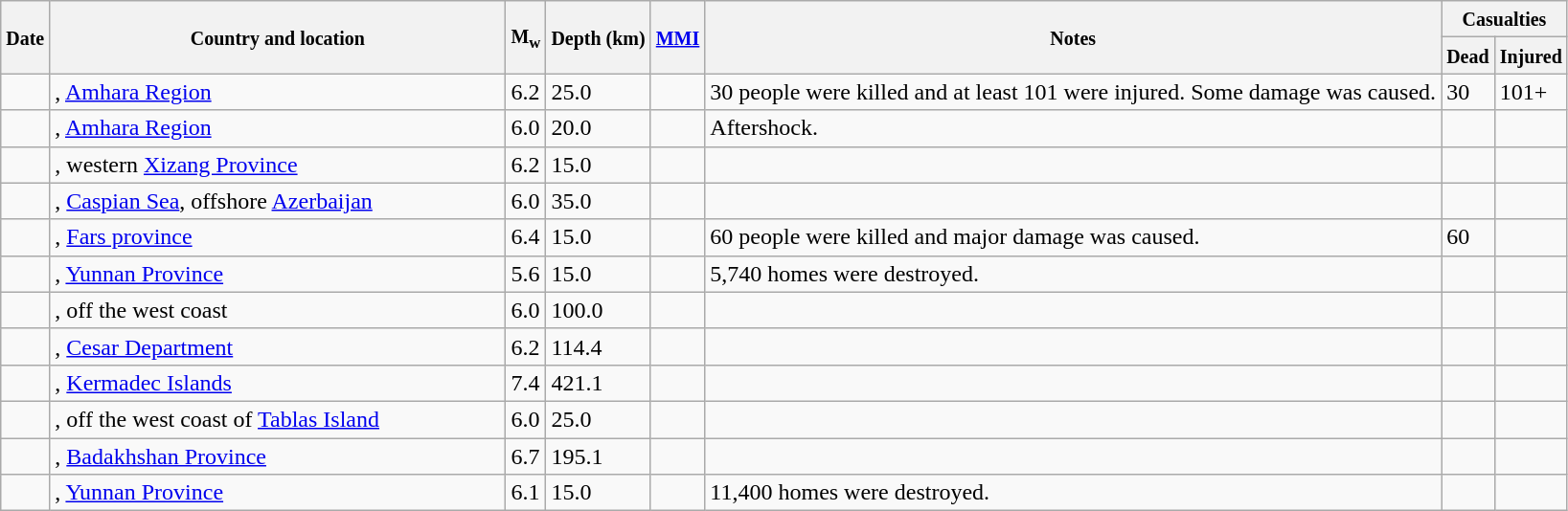<table class="wikitable sortable sort-under" style="border:1px black; margin-left:1em;">
<tr>
<th rowspan="2"><small>Date</small></th>
<th rowspan="2" style="width: 310px"><small>Country and location</small></th>
<th rowspan="2"><small>M<sub>w</sub></small></th>
<th rowspan="2"><small>Depth (km)</small></th>
<th rowspan="2"><small><a href='#'>MMI</a></small></th>
<th rowspan="2" class="unsortable"><small>Notes</small></th>
<th colspan="2"><small>Casualties</small></th>
</tr>
<tr>
<th><small>Dead</small></th>
<th><small>Injured</small></th>
</tr>
<tr>
<td></td>
<td>, <a href='#'>Amhara Region</a></td>
<td>6.2</td>
<td>25.0</td>
<td></td>
<td>30 people were killed and at least 101 were injured. Some damage was caused.</td>
<td>30</td>
<td>101+</td>
</tr>
<tr>
<td></td>
<td>, <a href='#'>Amhara Region</a></td>
<td>6.0</td>
<td>20.0</td>
<td></td>
<td>Aftershock.</td>
<td></td>
<td></td>
</tr>
<tr>
<td></td>
<td>, western <a href='#'>Xizang Province</a></td>
<td>6.2</td>
<td>15.0</td>
<td></td>
<td></td>
<td></td>
<td></td>
</tr>
<tr>
<td></td>
<td>, <a href='#'>Caspian Sea</a>, offshore <a href='#'>Azerbaijan</a></td>
<td>6.0</td>
<td>35.0</td>
<td></td>
<td></td>
<td></td>
<td></td>
</tr>
<tr>
<td></td>
<td>, <a href='#'>Fars province</a></td>
<td>6.4</td>
<td>15.0</td>
<td></td>
<td>60 people were killed and major damage was caused.</td>
<td>60</td>
<td></td>
</tr>
<tr>
<td></td>
<td>, <a href='#'>Yunnan Province</a></td>
<td>5.6</td>
<td>15.0</td>
<td></td>
<td>5,740 homes were destroyed.</td>
<td></td>
<td></td>
</tr>
<tr>
<td></td>
<td>, off the west coast</td>
<td>6.0</td>
<td>100.0</td>
<td></td>
<td></td>
<td></td>
<td></td>
</tr>
<tr>
<td></td>
<td>, <a href='#'>Cesar Department</a></td>
<td>6.2</td>
<td>114.4</td>
<td></td>
<td></td>
<td></td>
<td></td>
</tr>
<tr>
<td></td>
<td>, <a href='#'>Kermadec Islands</a></td>
<td>7.4</td>
<td>421.1</td>
<td></td>
<td></td>
<td></td>
<td></td>
</tr>
<tr>
<td></td>
<td>, off the west coast of <a href='#'>Tablas Island</a></td>
<td>6.0</td>
<td>25.0</td>
<td></td>
<td></td>
<td></td>
<td></td>
</tr>
<tr>
<td></td>
<td>, <a href='#'>Badakhshan Province</a></td>
<td>6.7</td>
<td>195.1</td>
<td></td>
<td></td>
<td></td>
<td></td>
</tr>
<tr>
<td></td>
<td>, <a href='#'>Yunnan Province</a></td>
<td>6.1</td>
<td>15.0</td>
<td></td>
<td>11,400 homes were destroyed.</td>
<td></td>
<td></td>
</tr>
</table>
